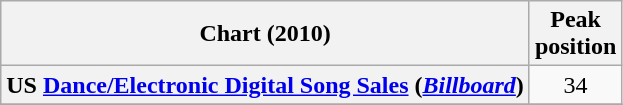<table class="wikitable plainrowheaders" style="text-align:center">
<tr>
<th scope="col">Chart (2010)</th>
<th scope="col">Peak<br>position</th>
</tr>
<tr>
<th scope="row">US <a href='#'>Dance/Electronic Digital Song Sales</a> (<a href='#'><em>Billboard</em></a>)</th>
<td>34</td>
</tr>
<tr>
</tr>
</table>
